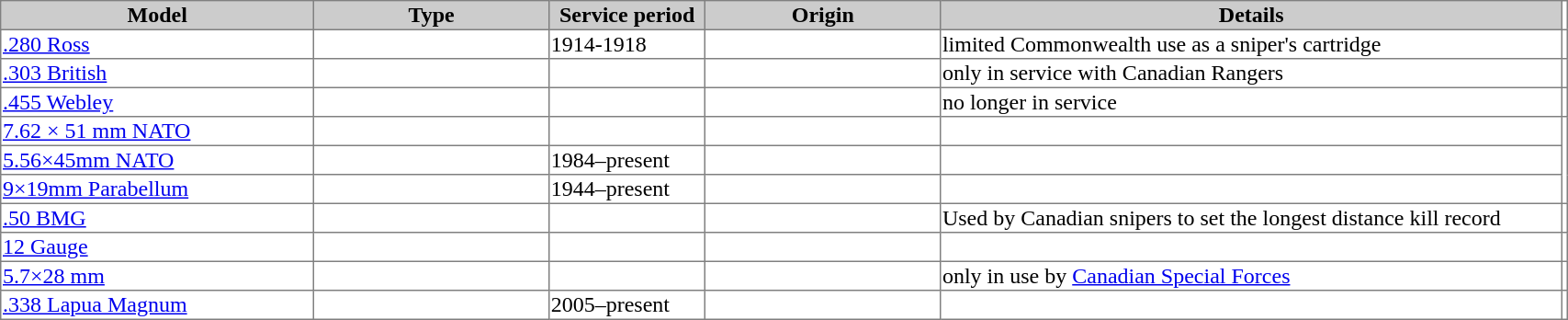<table border="1" width="90%" style="border-collapse: collapse;">
<tr bgcolor=cccccc>
<th width="20%">Model</th>
<th width="15%">Type</th>
<th width="10%">Service period</th>
<th width="15%">Origin</th>
<th>Details</th>
</tr>
<tr>
<td><a href='#'>.280 Ross</a></td>
<td></td>
<td>1914-1918</td>
<td></td>
<td>limited Commonwealth use as a sniper's cartridge</td>
<td></td>
</tr>
<tr>
<td><a href='#'>.303 British</a></td>
<td></td>
<td></td>
<td></td>
<td>only in service with Canadian Rangers</td>
<td></td>
</tr>
<tr>
<td><a href='#'>.455 Webley</a></td>
<td></td>
<td></td>
<td></td>
<td>no longer in service</td>
<td></td>
</tr>
<tr>
<td><a href='#'>7.62 × 51 mm NATO</a></td>
<td></td>
<td></td>
<td></td>
<td></td>
</tr>
<tr>
<td><a href='#'>5.56×45mm NATO</a></td>
<td></td>
<td>1984–present</td>
<td></td>
<td></td>
</tr>
<tr>
<td><a href='#'>9×19mm Parabellum</a></td>
<td></td>
<td>1944–present</td>
<td></td>
<td></td>
</tr>
<tr>
<td><a href='#'>.50 BMG</a></td>
<td></td>
<td></td>
<td></td>
<td>Used by Canadian snipers to set the longest distance kill record</td>
<td></td>
</tr>
<tr>
<td><a href='#'>12 Gauge</a></td>
<td></td>
<td></td>
<td></td>
<td></td>
</tr>
<tr>
<td><a href='#'>5.7×28 mm</a></td>
<td></td>
<td></td>
<td></td>
<td>only in use by <a href='#'>Canadian Special Forces</a></td>
<td></td>
</tr>
<tr>
<td><a href='#'>.338 Lapua Magnum</a></td>
<td></td>
<td>2005–present</td>
<td></td>
<td></td>
</tr>
</table>
